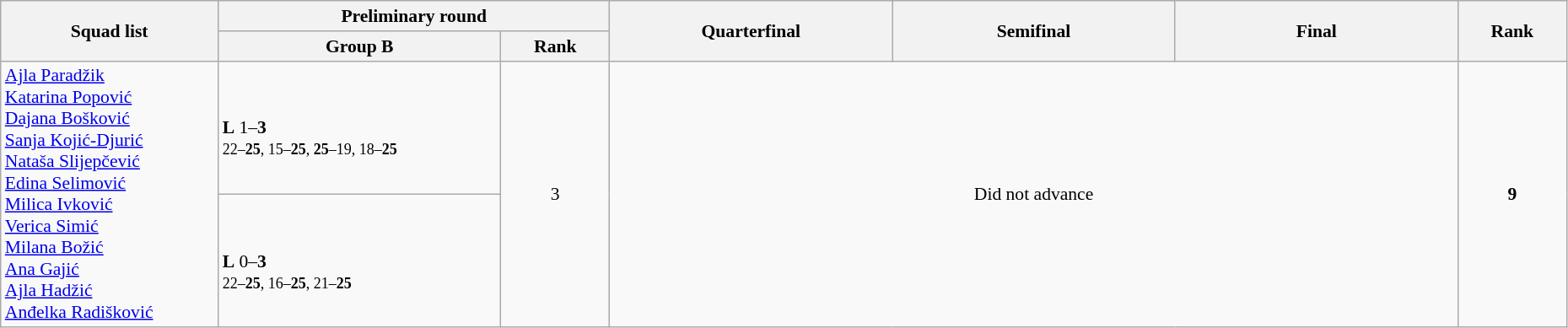<table class="wikitable" width="98%" style="text-align:left; font-size:90%">
<tr>
<th rowspan="2" width="10%">Squad list</th>
<th colspan="2">Preliminary round</th>
<th rowspan="2" width="13%">Quarterfinal</th>
<th rowspan="2" width="13%">Semifinal</th>
<th rowspan="2" width="13%">Final</th>
<th rowspan="2" width="5%">Rank</th>
</tr>
<tr>
<th width="13%">Group B</th>
<th width="5%">Rank</th>
</tr>
<tr>
<td rowspan=2><a href='#'>Ajla Paradžik</a><br><a href='#'>Katarina Popović</a><br><a href='#'>Dajana Bošković</a> <br><a href='#'>Sanja Kojić-Djurić</a><br><a href='#'>Nataša Slijepčević</a><br><a href='#'>Edina Selimović</a><br><a href='#'>Milica Ivković</a><br><a href='#'>Verica Simić</a><br><a href='#'>Milana Božić</a><br><a href='#'>Ana Gajić</a><br><a href='#'>Ajla Hadžić</a><br><a href='#'>Anđelka Radišković</a></td>
<td><br><strong>L</strong> 1–<strong>3</strong><br><small>22–<strong>25</strong>, 15–<strong>25</strong>, <strong>25</strong>–19, 18–<strong>25</strong></small></td>
<td rowspan=2 align=center>3</td>
<td rowspan=2 colspan=3 align=center>Did not advance</td>
<td rowspan=2 align=center><strong>9</strong></td>
</tr>
<tr>
<td><br><strong>L</strong> 0–<strong>3</strong><br><small>22–<strong>25</strong>, 16–<strong>25</strong>, 21–<strong>25</strong></small></td>
</tr>
</table>
